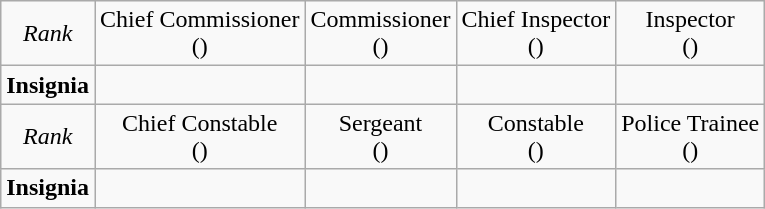<table class="wikitable" style="text-align:center">
<tr>
<td><em>Rank</em></td>
<td>Chief Commissioner<br>()</td>
<td>Commissioner<br>()</td>
<td>Chief Inspector<br>()</td>
<td>Inspector<br>()</td>
</tr>
<tr>
<td><strong>Insignia</strong></td>
<td></td>
<td></td>
<td></td>
<td></td>
</tr>
<tr>
<td><em>Rank</em></td>
<td>Chief Constable<br>()</td>
<td>Sergeant<br>()</td>
<td>Constable<br>()</td>
<td>Police Trainee<br>()</td>
</tr>
<tr>
<td><strong>Insignia</strong></td>
<td></td>
<td></td>
<td></td>
<td></td>
</tr>
</table>
